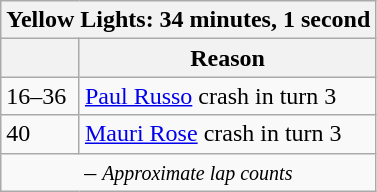<table class="wikitable">
<tr>
<th colspan=2>Yellow Lights: 34 minutes, 1 second</th>
</tr>
<tr>
<th></th>
<th>Reason</th>
</tr>
<tr>
<td>16–36</td>
<td><a href='#'>Paul Russo</a> crash in turn 3</td>
</tr>
<tr>
<td>40</td>
<td><a href='#'>Mauri Rose</a> crash in turn 3</td>
</tr>
<tr>
<td colspan=2 align=center> – <em><small>Approximate lap counts</small></em></td>
</tr>
</table>
